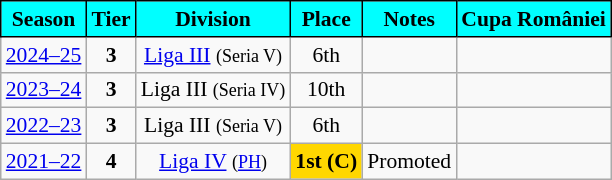<table class="wikitable" style="text-align:center; font-size:90%">
<tr>
<th style="background:#00FFFF;color:#000000;border:1px solid #000000;">Season</th>
<th style="background:#00FFFF;color:#000000;border:1px solid #000000;">Tier</th>
<th style="background:#00FFFF;color:#000000;border:1px solid #000000;">Division</th>
<th style="background:#00FFFF;color:#000000;border:1px solid #000000;">Place</th>
<th style="background:#00FFFF;color:#000000;border:1px solid #000000;">Notes</th>
<th style="background:#00FFFF;color:#000000;border:1px solid #000000;">Cupa României</th>
</tr>
<tr>
<td><a href='#'>2024–25</a></td>
<td><strong>3</strong></td>
<td><a href='#'>Liga III</a> <small>(Seria V)</small></td>
<td>6th</td>
<td></td>
<td></td>
</tr>
<tr>
<td><a href='#'>2023–24</a></td>
<td><strong>3</strong></td>
<td>Liga III <small>(Seria IV)</small></td>
<td>10th</td>
<td></td>
<td></td>
</tr>
<tr>
<td><a href='#'>2022–23</a></td>
<td><strong>3</strong></td>
<td>Liga III <small>(Seria V)</small></td>
<td>6th</td>
<td></td>
<td></td>
</tr>
<tr>
<td><a href='#'>2021–22</a></td>
<td><strong>4</strong></td>
<td><a href='#'>Liga IV</a> <small>(<a href='#'>PH</a>)</small></td>
<td align=center bgcolor=gold><strong>1st (C)</strong></td>
<td>Promoted</td>
<td></td>
</tr>
</table>
